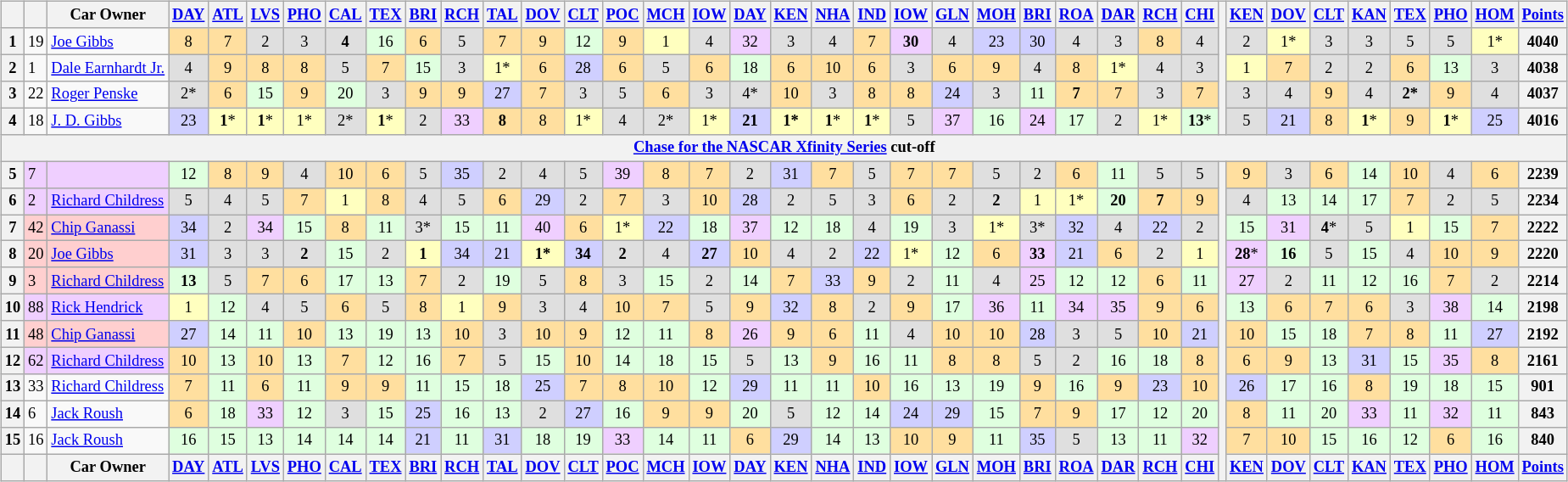<table>
<tr>
<td valign="top"><br><table class="wikitable" style="font-size:77%; text-align:center;">
<tr valign="top">
<th valign="middle"></th>
<th valign="middle"></th>
<th valign="middle">Car Owner</th>
<th><a href='#'>DAY</a></th>
<th><a href='#'>ATL</a></th>
<th><a href='#'>LVS</a></th>
<th><a href='#'>PHO</a></th>
<th><a href='#'>CAL</a></th>
<th><a href='#'>TEX</a></th>
<th><a href='#'>BRI</a></th>
<th><a href='#'>RCH</a></th>
<th><a href='#'>TAL</a></th>
<th><a href='#'>DOV</a></th>
<th><a href='#'>CLT</a></th>
<th><a href='#'>POC</a></th>
<th><a href='#'>MCH</a></th>
<th><a href='#'>IOW</a></th>
<th><a href='#'>DAY</a></th>
<th><a href='#'>KEN</a></th>
<th><a href='#'>NHA</a></th>
<th><a href='#'>IND</a></th>
<th><a href='#'>IOW</a></th>
<th><a href='#'>GLN</a></th>
<th><a href='#'>MOH</a></th>
<th><a href='#'>BRI</a></th>
<th><a href='#'>ROA</a></th>
<th><a href='#'>DAR</a></th>
<th><a href='#'>RCH</a></th>
<th><a href='#'>CHI</a></th>
<th rowspan=5></th>
<th><a href='#'>KEN</a></th>
<th><a href='#'>DOV</a></th>
<th><a href='#'>CLT</a></th>
<th><a href='#'>KAN</a></th>
<th><a href='#'>TEX</a></th>
<th><a href='#'>PHO</a></th>
<th><a href='#'>HOM</a></th>
<th valign="middle"><a href='#'>Points</a></th>
</tr>
<tr>
<th>1</th>
<td align="left">19</td>
<td align="left"><a href='#'>Joe Gibbs</a></td>
<td style="background:#ffdf9f;">8</td>
<td style="background:#ffdf9f;">7</td>
<td style="background:#dfdfdf;">2</td>
<td style="background:#dfdfdf;">3</td>
<td style="background:#dfdfdf;"><strong>4</strong></td>
<td style="background:#dfffdf;">16</td>
<td style="background:#ffdf9f;">6</td>
<td style="background:#dfdfdf;">5</td>
<td style="background:#ffdf9f;">7</td>
<td style="background:#ffdf9f;">9</td>
<td style="background:#dfffdf;">12</td>
<td style="background:#ffdf9f;">9</td>
<td style="background:#ffffbf;">1</td>
<td style="background:#dfdfdf;">4</td>
<td style="background:#efcfff;">32</td>
<td style="background:#dfdfdf;">3</td>
<td style="background:#dfdfdf;">4</td>
<td style="background:#ffdf9f;">7</td>
<td style="background:#efcfff;"><strong>30</strong></td>
<td style="background:#dfdfdf;">4</td>
<td style="background:#cfcfff;">23</td>
<td style="background:#cfcfff;">30</td>
<td style="background:#dfdfdf;">4</td>
<td style="background:#dfdfdf;">3</td>
<td style="background:#ffdf9f;">8</td>
<td style="background:#dfdfdf;">4</td>
<td style="background:#dfdfdf;">2</td>
<td style="background:#ffffbf;">1*</td>
<td style="background:#dfdfdf;">3</td>
<td style="background:#dfdfdf;">3</td>
<td style="background:#dfdfdf;">5</td>
<td style="background:#dfdfdf;">5</td>
<td style="background:#ffffbf;">1*</td>
<th>4040</th>
</tr>
<tr>
<th>2</th>
<td align="left">1</td>
<td align="left"><a href='#'>Dale Earnhardt Jr.</a></td>
<td style="background:#dfdfdf;">4</td>
<td style="background:#ffdf9f;">9</td>
<td style="background:#ffdf9f;">8</td>
<td style="background:#ffdf9f;">8</td>
<td style="background:#dfdfdf;">5</td>
<td style="background:#ffdf9f;">7</td>
<td style="background:#dfffdf;">15</td>
<td style="background:#dfdfdf;">3</td>
<td style="background:#ffffbf;">1*</td>
<td style="background:#ffdf9f;">6</td>
<td style="background:#cfcfff;">28</td>
<td style="background:#ffdf9f;">6</td>
<td style="background:#dfdfdf;">5</td>
<td style="background:#ffdf9f;">6</td>
<td style="background:#dfffdf;">18</td>
<td style="background:#ffdf9f;">6</td>
<td style="background:#ffdf9f;">10</td>
<td style="background:#ffdf9f;">6</td>
<td style="background:#dfdfdf;">3</td>
<td style="background:#ffdf9f;">6</td>
<td style="background:#ffdf9f;">9</td>
<td style="background:#dfdfdf;">4</td>
<td style="background:#ffdf9f;">8</td>
<td style="background:#ffffbf;">1*</td>
<td style="background:#dfdfdf;">4</td>
<td style="background:#dfdfdf;">3</td>
<td style="background:#ffffbf;">1</td>
<td style="background:#ffdf9f;">7</td>
<td style="background:#dfdfdf;">2</td>
<td style="background:#dfdfdf;">2</td>
<td style="background:#ffdf9f;">6</td>
<td style="background:#dfffdf;">13</td>
<td style="background:#dfdfdf;">3</td>
<th>4038</th>
</tr>
<tr>
<th>3</th>
<td align="left">22</td>
<td align="left"><a href='#'>Roger Penske</a></td>
<td style="background:#dfdfdf;">2*</td>
<td style="background:#ffdf9f;">6</td>
<td style="background:#dfffdf;">15</td>
<td style="background:#ffdf9f;">9</td>
<td style="background:#dfffdf;">20</td>
<td style="background:#dfdfdf;">3</td>
<td style="background:#ffdf9f;">9</td>
<td style="background:#ffdf9f;">9</td>
<td style="background:#cfcfff;">27</td>
<td style="background:#ffdf9f;">7</td>
<td style="background:#dfdfdf;">3</td>
<td style="background:#dfdfdf;">5</td>
<td style="background:#ffdf9f;">6</td>
<td style="background:#dfdfdf;">3</td>
<td style="background:#dfdfdf;">4*</td>
<td style="background:#ffdf9f;">10</td>
<td style="background:#dfdfdf;">3</td>
<td style="background:#ffdf9f;">8</td>
<td style="background:#ffdf9f;">8</td>
<td style="background:#cfcfff;">24</td>
<td style="background:#dfdfdf;">3</td>
<td style="background:#dfffdf;">11</td>
<td style="background:#ffdf9f;"><strong>7</strong></td>
<td style="background:#ffdf9f;">7</td>
<td style="background:#dfdfdf;">3</td>
<td style="background:#ffdf9f;">7</td>
<td style="background:#dfdfdf;">3</td>
<td style="background:#dfdfdf;">4</td>
<td style="background:#ffdf9f;">9</td>
<td style="background:#dfdfdf;">4</td>
<td style="background:#dfdfdf;"><strong>2*</strong></td>
<td style="background:#ffdf9f;">9</td>
<td style="background:#dfdfdf;">4</td>
<th>4037</th>
</tr>
<tr>
<th>4</th>
<td align="left">18</td>
<td align="left"><a href='#'>J. D. Gibbs</a></td>
<td style="background:#cfcfff;">23</td>
<td style="background:#ffffbf;"><strong>1</strong>*</td>
<td style="background:#ffffbf;"><strong>1</strong>*</td>
<td style="background:#ffffbf;">1*</td>
<td style="background:#dfdfdf;">2*</td>
<td style="background:#ffffbf;"><strong>1</strong>*</td>
<td style="background:#dfdfdf;">2</td>
<td style="background:#efcfff;">33</td>
<td style="background:#ffdf9f;"><strong>8</strong></td>
<td style="background:#ffdf9f;">8</td>
<td style="background:#ffffbf;">1*</td>
<td style="background:#dfdfdf;">4</td>
<td style="background:#dfdfdf;">2*</td>
<td style="background:#ffffbf;">1*</td>
<td style="background:#cfcfff;"><strong>21</strong></td>
<td style="background:#ffffbf;"><strong>1*</strong></td>
<td style="background:#ffffbf;"><strong>1</strong>*</td>
<td style="background:#ffffbf;"><strong>1</strong>*</td>
<td style="background:#dfdfdf;">5</td>
<td style="background:#efcfff;">37</td>
<td style="background:#dfffdf;">16</td>
<td style="background:#efcfff;">24</td>
<td style="background:#dfffdf;">17</td>
<td style="background:#dfdfdf;">2</td>
<td style="background:#ffffbf;">1*</td>
<td style="background:#dfffdf;"><strong>13</strong>*</td>
<td style="background:#dfdfdf;">5</td>
<td style="background:#cfcfff;">21</td>
<td style="background:#ffdf9f;">8</td>
<td style="background:#ffffbf;"><strong>1</strong>*</td>
<td style="background:#ffdf9f;">9</td>
<td style="background:#ffffbf;"><strong>1</strong>*</td>
<td style="background:#cfcfff;">25</td>
<th>4016</th>
</tr>
<tr>
<th colspan="40"><a href='#'>Chase for the NASCAR Xfinity Series</a> cut-off</th>
</tr>
<tr>
<th>5</th>
<td align="left" style="background:#efcfff;">7</td>
<td align="left" style="background:#efcfff;"></td>
<td style="background:#dfffdf;">12</td>
<td style="background:#ffdf9f;">8</td>
<td style="background:#ffdf9f;">9</td>
<td style="background:#dfdfdf;">4</td>
<td style="background:#ffdf9f;">10</td>
<td style="background:#ffdf9f;">6</td>
<td style="background:#dfdfdf;">5</td>
<td style="background:#cfcfff;">35</td>
<td style="background:#dfdfdf;">2</td>
<td style="background:#dfdfdf;">4</td>
<td style="background:#dfdfdf;">5</td>
<td style="background:#efcfff;">39</td>
<td style="background:#ffdf9f;">8</td>
<td style="background:#ffdf9f;">7</td>
<td style="background:#dfdfdf;">2</td>
<td style="background:#cfcfff;">31</td>
<td style="background:#ffdf9f;">7</td>
<td style="background:#dfdfdf;">5</td>
<td style="background:#ffdf9f;">7</td>
<td style="background:#ffdf9f;">7</td>
<td style="background:#dfdfdf;">5</td>
<td style="background:#dfdfdf;">2</td>
<td style="background:#ffdf9f;">6</td>
<td style="background:#dfffdf;">11</td>
<td style="background:#dfdfdf;">5</td>
<td style="background:#dfdfdf;">5</td>
<th rowspan=12></th>
<td style="background:#ffdf9f;">9</td>
<td style="background:#dfdfdf;">3</td>
<td style="background:#ffdf9f;">6</td>
<td style="background:#dfffdf;">14</td>
<td style="background:#ffdf9f;">10</td>
<td style="background:#dfdfdf;">4</td>
<td style="background:#ffdf9f;">6</td>
<th>2239</th>
</tr>
<tr>
<th>6</th>
<td align="left" style="background:#efcfff;">2</td>
<td align="left" style="background:#efcfff;"><a href='#'>Richard Childress</a></td>
<td style="background:#dfdfdf;">5</td>
<td style="background:#dfdfdf;">4</td>
<td style="background:#dfdfdf;">5</td>
<td style="background:#ffdf9f;">7</td>
<td style="background:#ffffbf;">1</td>
<td style="background:#ffdf9f;">8</td>
<td style="background:#dfdfdf;">4</td>
<td style="background:#dfdfdf;">5</td>
<td style="background:#ffdf9f;">6</td>
<td style="background:#cfcfff;">29</td>
<td style="background:#dfdfdf;">2</td>
<td style="background:#ffdf9f;">7</td>
<td style="background:#dfdfdf;">3</td>
<td style="background:#ffdf9f;">10</td>
<td style="background:#cfcfff;">28</td>
<td style="background:#dfdfdf;">2</td>
<td style="background:#dfdfdf;">5</td>
<td style="background:#dfdfdf;">3</td>
<td style="background:#ffdf9f;">6</td>
<td style="background:#dfdfdf;">2</td>
<td style="background:#dfdfdf;"><strong>2</strong></td>
<td style="background:#ffffbf;">1</td>
<td style="background:#ffffbf;">1*</td>
<td style="background:#dfffdf;"><strong>20</strong></td>
<td style="background:#ffdf9f;"><strong>7</strong></td>
<td style="background:#ffdf9f;">9</td>
<td style="background:#dfdfdf;">4</td>
<td style="background:#dfffdf;">13</td>
<td style="background:#dfffdf;">14</td>
<td style="background:#dfffdf;">17</td>
<td style="background:#ffdf9f;">7</td>
<td style="background:#dfdfdf;">2</td>
<td style="background:#dfdfdf;">5</td>
<th>2234</th>
</tr>
<tr>
<th>7</th>
<td align="left" style="background:#ffcfcf;">42</td>
<td align="left" style="background:#ffcfcf;"><a href='#'>Chip Ganassi</a></td>
<td style="background:#cfcfff;">34</td>
<td style="background:#dfdfdf;">2</td>
<td style="background:#efcfff;">34</td>
<td style="background:#dfffdf;">15</td>
<td style="background:#ffdf9f;">8</td>
<td style="background:#dfffdf;">11</td>
<td style="background:#dfdfdf;">3*</td>
<td style="background:#dfffdf;">15</td>
<td style="background:#dfffdf;">11</td>
<td style="background:#efcfff;">40</td>
<td style="background:#ffdf9f;">6</td>
<td style="background:#ffffbf;">1*</td>
<td style="background:#cfcfff;">22</td>
<td style="background:#dfffdf;">18</td>
<td style="background:#efcfff;">37</td>
<td style="background:#dfffdf;">12</td>
<td style="background:#dfffdf;">18</td>
<td style="background:#dfdfdf;">4</td>
<td style="background:#dfffdf;">19</td>
<td style="background:#dfdfdf;">3</td>
<td style="background:#ffffbf;">1*</td>
<td style="background:#dfdfdf;">3*</td>
<td style="background:#cfcfff;">32</td>
<td style="background:#dfdfdf;">4</td>
<td style="background:#cfcfff;">22</td>
<td style="background:#dfdfdf;">2</td>
<td style="background:#dfffdf;">15</td>
<td style="background:#efcfff;">31</td>
<td style="background:#dfdfdf;"><strong>4</strong>*</td>
<td style="background:#dfdfdf;">5</td>
<td style="background:#ffffbf;">1</td>
<td style="background:#dfffdf;">15</td>
<td style="background:#ffdf9f;">7</td>
<th>2222</th>
</tr>
<tr>
<th>8</th>
<td align="left" style="background:#ffcfcf;">20</td>
<td align="left" style="background:#ffcfcf;"><a href='#'>Joe Gibbs</a></td>
<td style="background:#cfcfff;">31</td>
<td style="background:#dfdfdf;">3</td>
<td style="background:#dfdfdf;">3</td>
<td style="background:#dfdfdf;"><strong>2</strong></td>
<td style="background:#dfffdf;">15</td>
<td style="background:#dfdfdf;">2</td>
<td style="background:#ffffbf;"><strong>1</strong></td>
<td style="background:#cfcfff;">34</td>
<td style="background:#cfcfff;">21</td>
<td style="background:#ffffbf;"><strong>1*</strong></td>
<td style="background:#cfcfff;"><strong>34</strong></td>
<td style="background:#dfdfdf;"><strong>2</strong></td>
<td style="background:#dfdfdf;">4</td>
<td style="background:#cfcfff;"><strong>27</strong></td>
<td style="background:#ffdf9f;">10</td>
<td style="background:#dfdfdf;">4</td>
<td style="background:#dfdfdf;">2</td>
<td style="background:#cfcfff;">22</td>
<td style="background:#ffffbf;">1*</td>
<td style="background:#dfffdf;">12</td>
<td style="background:#ffdf9f;">6</td>
<td style="background:#efcfff;"><strong>33</strong></td>
<td style="background:#cfcfff;">21</td>
<td style="background:#ffdf9f;">6</td>
<td style="background:#dfdfdf;">2</td>
<td style="background:#ffffbf;">1</td>
<td style="background:#efcfff;"><strong>28</strong>*</td>
<td style="background:#dfffdf;"><strong>16</strong></td>
<td style="background:#dfdfdf;">5</td>
<td style="background:#dfffdf;">15</td>
<td style="background:#dfdfdf;">4</td>
<td style="background:#ffdf9f;">10</td>
<td style="background:#ffdf9f;">9</td>
<th>2220</th>
</tr>
<tr>
<th>9</th>
<td align="left" style="background:#ffcfcf;">3</td>
<td align="left" style="background:#ffcfcf;"><a href='#'>Richard Childress</a></td>
<td style="background:#dfffdf;"><strong>13</strong></td>
<td style="background:#dfdfdf;">5</td>
<td style="background:#ffdf9f;">7</td>
<td style="background:#ffdf9f;">6</td>
<td style="background:#dfffdf;">17</td>
<td style="background:#dfffdf;">13</td>
<td style="background:#ffdf9f;">7</td>
<td style="background:#dfdfdf;">2</td>
<td style="background:#dfffdf;">19</td>
<td style="background:#dfdfdf;">5</td>
<td style="background:#ffdf9f;">8</td>
<td style="background:#dfdfdf;">3</td>
<td style="background:#dfffdf;">15</td>
<td style="background:#dfdfdf;">2</td>
<td style="background:#dfffdf;">14</td>
<td style="background:#ffdf9f;">7</td>
<td style="background:#cfcfff;">33</td>
<td style="background:#ffdf9f;">9</td>
<td style="background:#dfdfdf;">2</td>
<td style="background:#dfffdf;">11</td>
<td style="background:#dfdfdf;">4</td>
<td style="background:#efcfff;">25</td>
<td style="background:#dfffdf;">12</td>
<td style="background:#dfffdf;">12</td>
<td style="background:#ffdf9f;">6</td>
<td style="background:#dfffdf;">11</td>
<td style="background:#efcfff;">27</td>
<td style="background:#dfdfdf;">2</td>
<td style="background:#dfffdf;">11</td>
<td style="background:#dfffdf;">12</td>
<td style="background:#dfffdf;">16</td>
<td style="background:#ffdf9f;">7</td>
<td style="background:#dfdfdf;">2</td>
<th>2214</th>
</tr>
<tr>
<th>10</th>
<td align="left" style="background:#efcfff;">88</td>
<td align="left" style="background:#efcfff;"><a href='#'>Rick Hendrick</a></td>
<td style="background:#ffffbf;">1</td>
<td style="background:#dfffdf;">12</td>
<td style="background:#dfdfdf;">4</td>
<td style="background:#dfdfdf;">5</td>
<td style="background:#ffdf9f;">6</td>
<td style="background:#dfdfdf;">5</td>
<td style="background:#ffdf9f;">8</td>
<td style="background:#ffffbf;">1</td>
<td style="background:#ffdf9f;">9</td>
<td style="background:#dfdfdf;">3</td>
<td style="background:#dfdfdf;">4</td>
<td style="background:#ffdf9f;">10</td>
<td style="background:#ffdf9f;">7</td>
<td style="background:#dfdfdf;">5</td>
<td style="background:#ffdf9f;">9</td>
<td style="background:#cfcfff;">32</td>
<td style="background:#ffdf9f;">8</td>
<td style="background:#dfdfdf;">2</td>
<td style="background:#ffdf9f;">9</td>
<td style="background:#dfffdf;">17</td>
<td style="background:#efcfff;">36</td>
<td style="background:#dfffdf;">11</td>
<td style="background:#efcfff;">34</td>
<td style="background:#efcfff;">35</td>
<td style="background:#ffdf9f;">9</td>
<td style="background:#ffdf9f;">6</td>
<td style="background:#dfffdf;">13</td>
<td style="background:#ffdf9f;">6</td>
<td style="background:#ffdf9f;">7</td>
<td style="background:#ffdf9f;">6</td>
<td style="background:#dfdfdf;">3</td>
<td style="background:#efcfff;">38</td>
<td style="background:#dfffdf;">14</td>
<th>2198</th>
</tr>
<tr>
<th>11</th>
<td align="left" style="background:#ffcfcf;">48</td>
<td align="left" style="background:#ffcfcf;"><a href='#'>Chip Ganassi</a></td>
<td style="background:#cfcfff;">27</td>
<td style="background:#dfffdf;">14</td>
<td style="background:#dfffdf;">11</td>
<td style="background:#ffdf9f;">10</td>
<td style="background:#dfffdf;">13</td>
<td style="background:#dfffdf;">19</td>
<td style="background:#dfffdf;">13</td>
<td style="background:#ffdf9f;">10</td>
<td style="background:#dfdfdf;">3</td>
<td style="background:#ffdf9f;">10</td>
<td style="background:#ffdf9f;">9</td>
<td style="background:#dfffdf;">12</td>
<td style="background:#dfffdf;">11</td>
<td style="background:#ffdf9f;">8</td>
<td style="background:#efcfff;">26</td>
<td style="background:#ffdf9f;">9</td>
<td style="background:#ffdf9f;">6</td>
<td style="background:#dfffdf;">11</td>
<td style="background:#dfdfdf;">4</td>
<td style="background:#ffdf9f;">10</td>
<td style="background:#ffdf9f;">10</td>
<td style="background:#cfcfff;">28</td>
<td style="background:#dfdfdf;">3</td>
<td style="background:#dfdfdf;">5</td>
<td style="background:#ffdf9f;">10</td>
<td style="background:#cfcfff;">21</td>
<td style="background:#ffdf9f;">10</td>
<td style="background:#dfffdf;">15</td>
<td style="background:#dfffdf;">18</td>
<td style="background:#ffdf9f;">7</td>
<td style="background:#ffdf9f;">8</td>
<td style="background:#dfffdf;">11</td>
<td style="background:#cfcfff;">27</td>
<th>2192</th>
</tr>
<tr>
<th>12</th>
<td align="left" style="background:#efcfff;">62</td>
<td align="left" style="background:#efcfff;"><a href='#'>Richard Childress</a></td>
<td style="background:#ffdf9f;">10</td>
<td style="background:#dfffdf;">13</td>
<td style="background:#ffdf9f;">10</td>
<td style="background:#dfffdf;">13</td>
<td style="background:#ffdf9f;">7</td>
<td style="background:#dfffdf;">12</td>
<td style="background:#dfffdf;">16</td>
<td style="background:#ffdf9f;">7</td>
<td style="background:#dfdfdf;">5</td>
<td style="background:#dfffdf;">15</td>
<td style="background:#ffdf9f;">10</td>
<td style="background:#dfffdf;">14</td>
<td style="background:#dfffdf;">18</td>
<td style="background:#dfffdf;">15</td>
<td style="background:#dfdfdf;">5</td>
<td style="background:#dfffdf;">13</td>
<td style="background:#ffdf9f;">9</td>
<td style="background:#dfffdf;">16</td>
<td style="background:#dfffdf;">11</td>
<td style="background:#ffdf9f;">8</td>
<td style="background:#ffdf9f;">8</td>
<td style="background:#dfdfdf;">5</td>
<td style="background:#dfdfdf;">2</td>
<td style="background:#dfffdf;">16</td>
<td style="background:#dfffdf;">18</td>
<td style="background:#ffdf9f;">8</td>
<td style="background:#ffdf9f;">6</td>
<td style="background:#ffdf9f;">9</td>
<td style="background:#dfffdf;">13</td>
<td style="background:#cfcfff;">31</td>
<td style="background:#dfffdf;">15</td>
<td style="background:#efcfff;">35</td>
<td style="background:#ffdf9f;">8</td>
<th>2161</th>
</tr>
<tr>
<th>13</th>
<td align="left">33</td>
<td align="left"><a href='#'>Richard Childress</a></td>
<td style="background:#ffdf9f;">7</td>
<td style="background:#dfffdf;">11</td>
<td style="background:#ffdf9f;">6</td>
<td style="background:#dfffdf;">11</td>
<td style="background:#ffdf9f;">9</td>
<td style="background:#ffdf9f;">9</td>
<td style="background:#dfffdf;">11</td>
<td style="background:#dfffdf;">15</td>
<td style="background:#dfffdf;">18</td>
<td style="background:#cfcfff;">25</td>
<td style="background:#ffdf9f;">7</td>
<td style="background:#ffdf9f;">8</td>
<td style="background:#ffdf9f;">10</td>
<td style="background:#dfffdf;">12</td>
<td style="background:#cfcfff;">29</td>
<td style="background:#dfffdf;">11</td>
<td style="background:#dfffdf;">11</td>
<td style="background:#ffdf9f;">10</td>
<td style="background:#dfffdf;">16</td>
<td style="background:#dfffdf;">13</td>
<td style="background:#dfffdf;">19</td>
<td style="background:#ffdf9f;">9</td>
<td style="background:#dfffdf;">16</td>
<td style="background:#ffdf9f;">9</td>
<td style="background:#cfcfff;">23</td>
<td style="background:#ffdf9f;">10</td>
<td style="background:#cfcfff;">26</td>
<td style="background:#dfffdf;">17</td>
<td style="background:#dfffdf;">16</td>
<td style="background:#ffdf9f;">8</td>
<td style="background:#dfffdf;">19</td>
<td style="background:#dfffdf;">18</td>
<td style="background:#dfffdf;">15</td>
<th>901</th>
</tr>
<tr>
<th>14</th>
<td align="left">6</td>
<td align="left"><a href='#'>Jack Roush</a></td>
<td style="background:#ffdf9f;">6</td>
<td style="background:#dfffdf;">18</td>
<td style="background:#efcfff;">33</td>
<td style="background:#dfffdf;">12</td>
<td style="background:#dfdfdf;">3</td>
<td style="background:#dfffdf;">15</td>
<td style="background:#cfcfff;">25</td>
<td style="background:#dfffdf;">16</td>
<td style="background:#dfffdf;">13</td>
<td style="background:#dfdfdf;">2</td>
<td style="background:#cfcfff;">27</td>
<td style="background:#dfffdf;">16</td>
<td style="background:#ffdf9f;">9</td>
<td style="background:#ffdf9f;">9</td>
<td style="background:#dfffdf;">20</td>
<td style="background:#dfdfdf;">5</td>
<td style="background:#dfffdf;">12</td>
<td style="background:#dfffdf;">14</td>
<td style="background:#cfcfff;">24</td>
<td style="background:#cfcfff;">29</td>
<td style="background:#dfffdf;">15</td>
<td style="background:#ffdf9f;">7</td>
<td style="background:#ffdf9f;">9</td>
<td style="background:#dfffdf;">17</td>
<td style="background:#dfffdf;">12</td>
<td style="background:#dfffdf;">20</td>
<td style="background:#ffdf9f;">8</td>
<td style="background:#dfffdf;">11</td>
<td style="background:#dfffdf;">20</td>
<td style="background:#efcfff;">33</td>
<td style="background:#dfffdf;">11</td>
<td style="background:#efcfff;">32</td>
<td style="background:#dfffdf;">11</td>
<th>843</th>
</tr>
<tr>
<th>15</th>
<td align="left">16</td>
<td align="left"><a href='#'>Jack Roush</a></td>
<td style="background:#dfffdf;">16</td>
<td style="background:#dfffdf;">15</td>
<td style="background:#dfffdf;">13</td>
<td style="background:#dfffdf;">14</td>
<td style="background:#dfffdf;">14</td>
<td style="background:#dfffdf;">14</td>
<td style="background:#cfcfff;">21</td>
<td style="background:#dfffdf;">11</td>
<td style="background:#cfcfff;">31</td>
<td style="background:#dfffdf;">18</td>
<td style="background:#dfffdf;">19</td>
<td style="background:#efcfff;">33</td>
<td style="background:#dfffdf;">14</td>
<td style="background:#dfffdf;">11</td>
<td style="background:#ffdf9f;">6</td>
<td style="background:#cfcfff;">29</td>
<td style="background:#dfffdf;">14</td>
<td style="background:#dfffdf;">13</td>
<td style="background:#ffdf9f;">10</td>
<td style="background:#ffdf9f;">9</td>
<td style="background:#dfffdf;">11</td>
<td style="background:#cfcfff;">35</td>
<td style="background:#dfdfdf;">5</td>
<td style="background:#dfffdf;">13</td>
<td style="background:#dfffdf;">11</td>
<td style="background:#efcfff;">32</td>
<td style="background:#ffdf9f;">7</td>
<td style="background:#ffdf9f;">10</td>
<td style="background:#dfffdf;">15</td>
<td style="background:#dfffdf;">16</td>
<td style="background:#dfffdf;">12</td>
<td style="background:#ffdf9f;">6</td>
<td style="background:#dfffdf;">16</td>
<th>840</th>
</tr>
<tr>
<th valign="middle"></th>
<th valign="middle"></th>
<th valign="middle">Car Owner</th>
<th><a href='#'>DAY</a></th>
<th><a href='#'>ATL</a></th>
<th><a href='#'>LVS</a></th>
<th><a href='#'>PHO</a></th>
<th><a href='#'>CAL</a></th>
<th><a href='#'>TEX</a></th>
<th><a href='#'>BRI</a></th>
<th><a href='#'>RCH</a></th>
<th><a href='#'>TAL</a></th>
<th><a href='#'>DOV</a></th>
<th><a href='#'>CLT</a></th>
<th><a href='#'>POC</a></th>
<th><a href='#'>MCH</a></th>
<th><a href='#'>IOW</a></th>
<th><a href='#'>DAY</a></th>
<th><a href='#'>KEN</a></th>
<th><a href='#'>NHA</a></th>
<th><a href='#'>IND</a></th>
<th><a href='#'>IOW</a></th>
<th><a href='#'>GLN</a></th>
<th><a href='#'>MOH</a></th>
<th><a href='#'>BRI</a></th>
<th><a href='#'>ROA</a></th>
<th><a href='#'>DAR</a></th>
<th><a href='#'>RCH</a></th>
<th><a href='#'>CHI</a></th>
<th><a href='#'>KEN</a></th>
<th><a href='#'>DOV</a></th>
<th><a href='#'>CLT</a></th>
<th><a href='#'>KAN</a></th>
<th><a href='#'>TEX</a></th>
<th><a href='#'>PHO</a></th>
<th><a href='#'>HOM</a></th>
<th valign="middle"><a href='#'>Points</a></th>
</tr>
</table>
</td>
<td valign="top"></td>
</tr>
</table>
